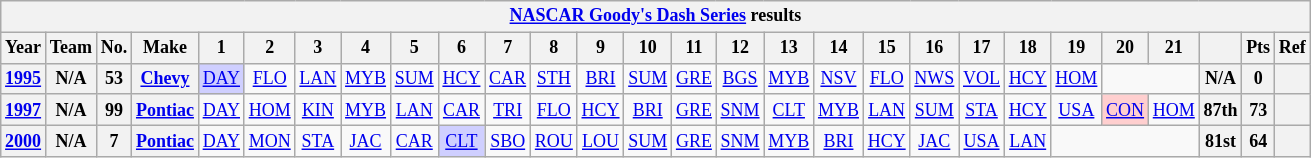<table class="wikitable" style="text-align:center; font-size:75%">
<tr>
<th colspan=32><a href='#'>NASCAR Goody's Dash Series</a> results</th>
</tr>
<tr>
<th>Year</th>
<th>Team</th>
<th>No.</th>
<th>Make</th>
<th>1</th>
<th>2</th>
<th>3</th>
<th>4</th>
<th>5</th>
<th>6</th>
<th>7</th>
<th>8</th>
<th>9</th>
<th>10</th>
<th>11</th>
<th>12</th>
<th>13</th>
<th>14</th>
<th>15</th>
<th>16</th>
<th>17</th>
<th>18</th>
<th>19</th>
<th>20</th>
<th>21</th>
<th></th>
<th>Pts</th>
<th>Ref</th>
</tr>
<tr>
<th><a href='#'>1995</a></th>
<th>N/A</th>
<th>53</th>
<th><a href='#'>Chevy</a></th>
<td style="background:#CFCFFF;"><a href='#'>DAY</a><br></td>
<td><a href='#'>FLO</a></td>
<td><a href='#'>LAN</a></td>
<td><a href='#'>MYB</a></td>
<td><a href='#'>SUM</a></td>
<td><a href='#'>HCY</a></td>
<td><a href='#'>CAR</a></td>
<td><a href='#'>STH</a></td>
<td><a href='#'>BRI</a></td>
<td><a href='#'>SUM</a></td>
<td><a href='#'>GRE</a></td>
<td><a href='#'>BGS</a></td>
<td><a href='#'>MYB</a></td>
<td><a href='#'>NSV</a></td>
<td><a href='#'>FLO</a></td>
<td><a href='#'>NWS</a></td>
<td><a href='#'>VOL</a></td>
<td><a href='#'>HCY</a></td>
<td><a href='#'>HOM</a></td>
<td colspan=2></td>
<th>N/A</th>
<th>0</th>
<th></th>
</tr>
<tr>
<th><a href='#'>1997</a></th>
<th>N/A</th>
<th>99</th>
<th><a href='#'>Pontiac</a></th>
<td><a href='#'>DAY</a></td>
<td><a href='#'>HOM</a></td>
<td><a href='#'>KIN</a></td>
<td><a href='#'>MYB</a></td>
<td><a href='#'>LAN</a></td>
<td><a href='#'>CAR</a></td>
<td><a href='#'>TRI</a></td>
<td><a href='#'>FLO</a></td>
<td><a href='#'>HCY</a></td>
<td><a href='#'>BRI</a></td>
<td><a href='#'>GRE</a></td>
<td><a href='#'>SNM</a></td>
<td><a href='#'>CLT</a></td>
<td><a href='#'>MYB</a></td>
<td><a href='#'>LAN</a></td>
<td><a href='#'>SUM</a></td>
<td><a href='#'>STA</a></td>
<td><a href='#'>HCY</a></td>
<td><a href='#'>USA</a></td>
<td style="background:#FFCFCF;"><a href='#'>CON</a><br></td>
<td><a href='#'>HOM</a></td>
<th>87th</th>
<th>73</th>
<th></th>
</tr>
<tr>
<th><a href='#'>2000</a></th>
<th>N/A</th>
<th>7</th>
<th><a href='#'>Pontiac</a></th>
<td><a href='#'>DAY</a></td>
<td><a href='#'>MON</a></td>
<td><a href='#'>STA</a></td>
<td><a href='#'>JAC</a></td>
<td><a href='#'>CAR</a></td>
<td style="background:#CFCFFF;"><a href='#'>CLT</a><br></td>
<td><a href='#'>SBO</a></td>
<td><a href='#'>ROU</a></td>
<td><a href='#'>LOU</a></td>
<td><a href='#'>SUM</a></td>
<td><a href='#'>GRE</a></td>
<td><a href='#'>SNM</a></td>
<td><a href='#'>MYB</a></td>
<td><a href='#'>BRI</a></td>
<td><a href='#'>HCY</a></td>
<td><a href='#'>JAC</a></td>
<td><a href='#'>USA</a></td>
<td><a href='#'>LAN</a></td>
<td colspan=3></td>
<th>81st</th>
<th>64</th>
<th></th>
</tr>
</table>
